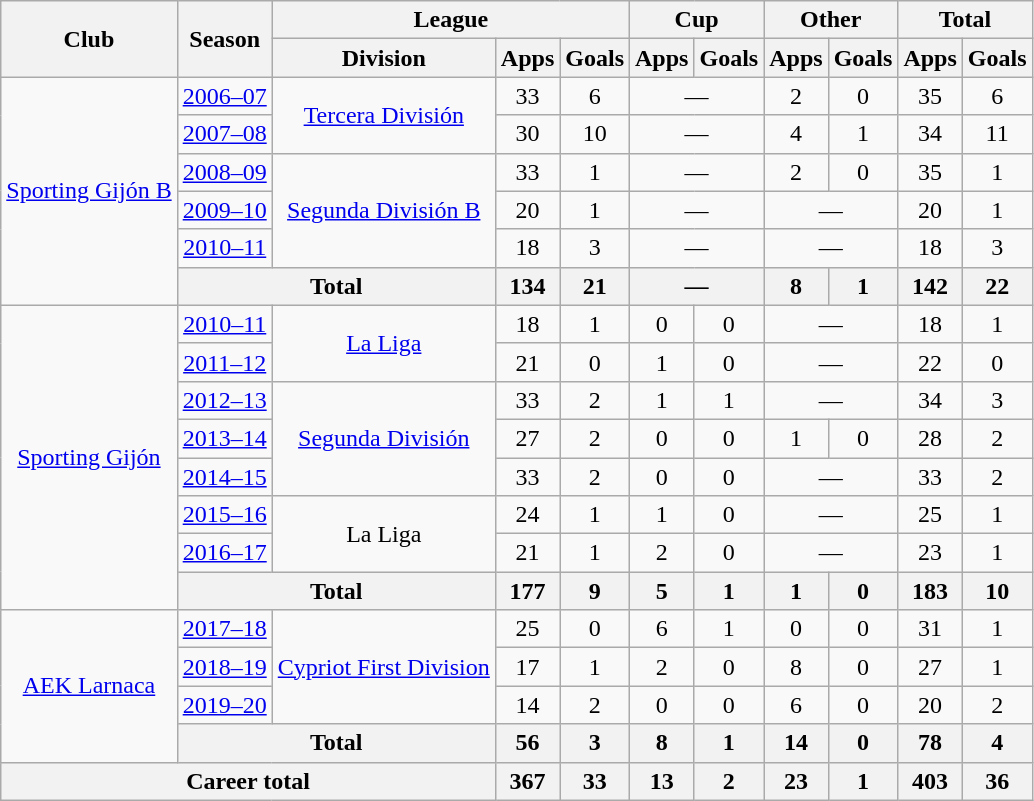<table class="wikitable" style="text-align:center">
<tr>
<th rowspan="2">Club</th>
<th rowspan="2">Season</th>
<th colspan="3">League</th>
<th colspan="2">Cup</th>
<th colspan="2">Other</th>
<th colspan="2">Total</th>
</tr>
<tr>
<th>Division</th>
<th>Apps</th>
<th>Goals</th>
<th>Apps</th>
<th>Goals</th>
<th>Apps</th>
<th>Goals</th>
<th>Apps</th>
<th>Goals</th>
</tr>
<tr>
<td rowspan="6"><a href='#'>Sporting Gijón B</a></td>
<td><a href='#'>2006–07</a></td>
<td rowspan="2"><a href='#'>Tercera División</a></td>
<td>33</td>
<td>6</td>
<td colspan="2">—</td>
<td>2</td>
<td>0</td>
<td>35</td>
<td>6</td>
</tr>
<tr>
<td><a href='#'>2007–08</a></td>
<td>30</td>
<td>10</td>
<td colspan="2">—</td>
<td>4</td>
<td>1</td>
<td>34</td>
<td>11</td>
</tr>
<tr>
<td><a href='#'>2008–09</a></td>
<td rowspan="3"><a href='#'>Segunda División B</a></td>
<td>33</td>
<td>1</td>
<td colspan="2">—</td>
<td>2</td>
<td>0</td>
<td>35</td>
<td>1</td>
</tr>
<tr>
<td><a href='#'>2009–10</a></td>
<td>20</td>
<td>1</td>
<td colspan="2">—</td>
<td colspan="2">—</td>
<td>20</td>
<td>1</td>
</tr>
<tr>
<td><a href='#'>2010–11</a></td>
<td>18</td>
<td>3</td>
<td colspan="2">—</td>
<td colspan="2">—</td>
<td>18</td>
<td>3</td>
</tr>
<tr>
<th colspan="2">Total</th>
<th>134</th>
<th>21</th>
<th colspan="2">—</th>
<th>8</th>
<th>1</th>
<th>142</th>
<th>22</th>
</tr>
<tr>
<td rowspan="8"><a href='#'>Sporting Gijón</a></td>
<td><a href='#'>2010–11</a></td>
<td rowspan="2"><a href='#'>La Liga</a></td>
<td>18</td>
<td>1</td>
<td>0</td>
<td>0</td>
<td colspan="2">—</td>
<td>18</td>
<td>1</td>
</tr>
<tr>
<td><a href='#'>2011–12</a></td>
<td>21</td>
<td>0</td>
<td>1</td>
<td>0</td>
<td colspan="2">—</td>
<td>22</td>
<td>0</td>
</tr>
<tr>
<td><a href='#'>2012–13</a></td>
<td rowspan="3"><a href='#'>Segunda División</a></td>
<td>33</td>
<td>2</td>
<td>1</td>
<td>1</td>
<td colspan="2">—</td>
<td>34</td>
<td>3</td>
</tr>
<tr>
<td><a href='#'>2013–14</a></td>
<td>27</td>
<td>2</td>
<td>0</td>
<td>0</td>
<td>1</td>
<td>0</td>
<td>28</td>
<td>2</td>
</tr>
<tr>
<td><a href='#'>2014–15</a></td>
<td>33</td>
<td>2</td>
<td>0</td>
<td>0</td>
<td colspan="2">—</td>
<td>33</td>
<td>2</td>
</tr>
<tr>
<td><a href='#'>2015–16</a></td>
<td rowspan="2">La Liga</td>
<td>24</td>
<td>1</td>
<td>1</td>
<td>0</td>
<td colspan="2">—</td>
<td>25</td>
<td>1</td>
</tr>
<tr>
<td><a href='#'>2016–17</a></td>
<td>21</td>
<td>1</td>
<td>2</td>
<td>0</td>
<td colspan="2">—</td>
<td>23</td>
<td>1</td>
</tr>
<tr>
<th colspan="2">Total</th>
<th>177</th>
<th>9</th>
<th>5</th>
<th>1</th>
<th>1</th>
<th>0</th>
<th>183</th>
<th>10</th>
</tr>
<tr>
<td rowspan="4"><a href='#'>AEK Larnaca</a></td>
<td><a href='#'>2017–18</a></td>
<td rowspan="3"><a href='#'>Cypriot First Division</a></td>
<td>25</td>
<td>0</td>
<td>6</td>
<td>1</td>
<td>0</td>
<td>0</td>
<td>31</td>
<td>1</td>
</tr>
<tr>
<td><a href='#'>2018–19</a></td>
<td>17</td>
<td>1</td>
<td>2</td>
<td>0</td>
<td>8</td>
<td>0</td>
<td>27</td>
<td>1</td>
</tr>
<tr>
<td><a href='#'>2019–20</a></td>
<td>14</td>
<td>2</td>
<td>0</td>
<td>0</td>
<td>6</td>
<td>0</td>
<td>20</td>
<td>2</td>
</tr>
<tr>
<th colspan="2">Total</th>
<th>56</th>
<th>3</th>
<th>8</th>
<th>1</th>
<th>14</th>
<th>0</th>
<th>78</th>
<th>4</th>
</tr>
<tr>
<th colspan="3">Career total</th>
<th>367</th>
<th>33</th>
<th>13</th>
<th>2</th>
<th>23</th>
<th>1</th>
<th>403</th>
<th>36</th>
</tr>
</table>
